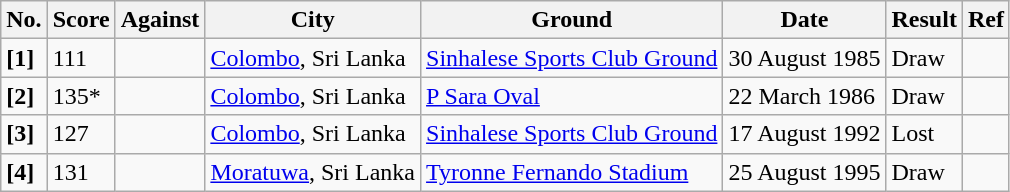<table class=wikitable>
<tr>
<th>No.</th>
<th>Score</th>
<th>Against</th>
<th>City</th>
<th>Ground</th>
<th>Date</th>
<th>Result</th>
<th>Ref</th>
</tr>
<tr>
<td><strong>[1]</strong></td>
<td>111</td>
<td></td>
<td><a href='#'>Colombo</a>, Sri Lanka</td>
<td><a href='#'>Sinhalese Sports Club Ground</a></td>
<td>30 August 1985</td>
<td>Draw</td>
<td></td>
</tr>
<tr>
<td><strong>[2]</strong></td>
<td>135*</td>
<td></td>
<td><a href='#'>Colombo</a>, Sri Lanka</td>
<td><a href='#'>P Sara Oval</a></td>
<td>22 March 1986</td>
<td>Draw</td>
<td></td>
</tr>
<tr>
<td><strong>[3]</strong></td>
<td>127</td>
<td></td>
<td><a href='#'>Colombo</a>, Sri Lanka</td>
<td><a href='#'>Sinhalese Sports Club Ground</a></td>
<td>17 August 1992</td>
<td>Lost</td>
<td></td>
</tr>
<tr>
<td><strong>[4]</strong></td>
<td>131</td>
<td></td>
<td><a href='#'>Moratuwa</a>, Sri Lanka</td>
<td><a href='#'>Tyronne Fernando Stadium</a></td>
<td>25 August 1995</td>
<td>Draw</td>
<td></td>
</tr>
</table>
